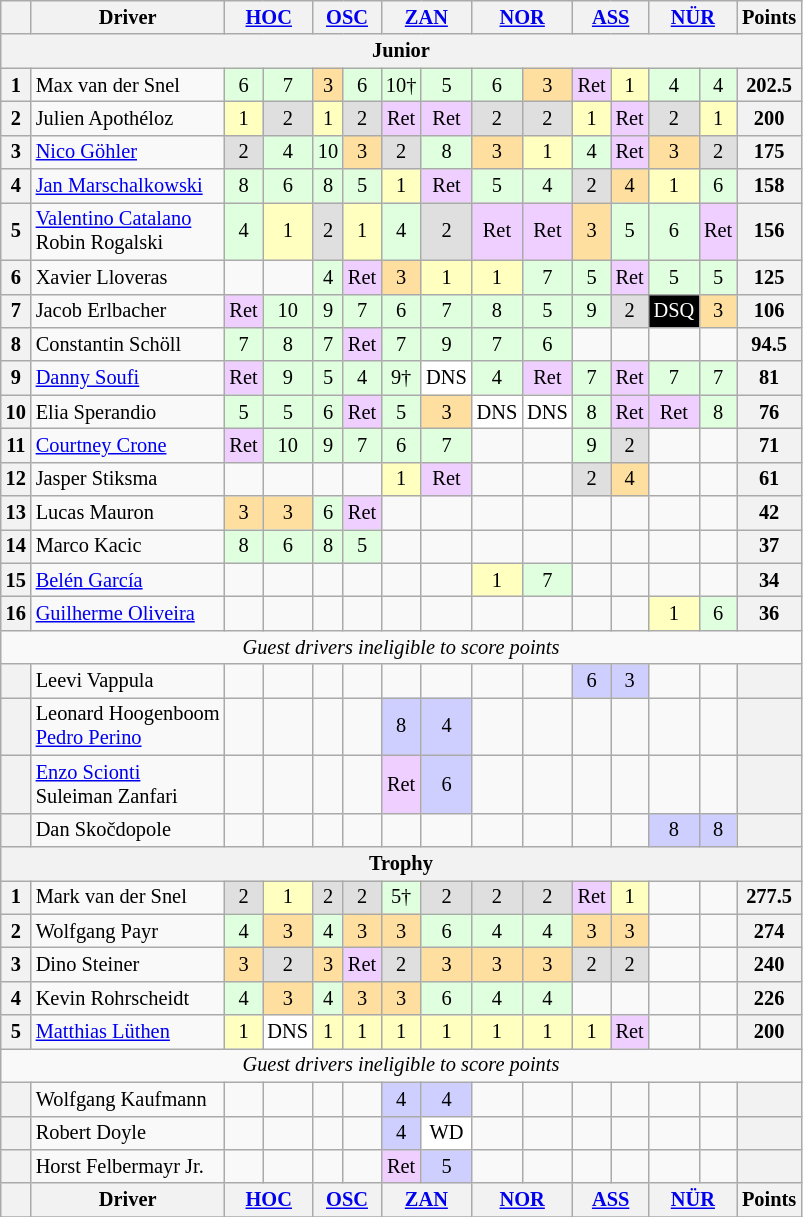<table class="wikitable" style="font-size:85%; text-align:center;">
<tr>
<th></th>
<th>Driver</th>
<th colspan=2><a href='#'>HOC</a><br></th>
<th colspan=2><a href='#'>OSC</a><br></th>
<th colspan=2><a href='#'>ZAN</a><br></th>
<th colspan=2><a href='#'>NOR</a><br></th>
<th colspan=2><a href='#'>ASS</a><br></th>
<th colspan=2><a href='#'>NÜR</a><br></th>
<th>Points</th>
</tr>
<tr>
<th colspan=15>Junior</th>
</tr>
<tr>
<th>1</th>
<td align=left> Max van der Snel</td>
<td style="background:#DFFFDF;">6</td>
<td style="background:#DFFFDF;">7</td>
<td style="background:#FFDF9F;">3</td>
<td style="background:#DFFFDF;">6</td>
<td style="background:#DFFFDF;">10†</td>
<td style="background:#DFFFDF;">5</td>
<td style="background:#DFFFDF;">6</td>
<td style="background:#FFDF9F;">3</td>
<td style="background:#EFCFFF;">Ret</td>
<td style="background:#FFFFBF;">1</td>
<td style="background:#DFFFDF;">4</td>
<td style="background:#DFFFDF;">4</td>
<th>202.5</th>
</tr>
<tr>
<th>2</th>
<td align=left> Julien Apothéloz</td>
<td style="background:#FFFFBF;">1</td>
<td style="background:#DFDFDF;">2</td>
<td style="background:#FFFFBF;">1</td>
<td style="background:#DFDFDF;">2</td>
<td style="background:#EFCFFF;">Ret</td>
<td style="background:#EFCFFF;">Ret</td>
<td style="background:#DFDFDF;">2</td>
<td style="background:#DFDFDF;">2</td>
<td style="background:#FFFFBF;">1</td>
<td style="background:#EFCFFF;">Ret</td>
<td style="background:#DFDFDF;">2</td>
<td style="background:#FFFFBF;">1</td>
<th>200</th>
</tr>
<tr>
<th>3</th>
<td align=left> <a href='#'>Nico Göhler</a></td>
<td style="background:#DFDFDF;">2</td>
<td style="background:#DFFFDF;">4</td>
<td style="background:#DFFFDF;">10</td>
<td style="background:#FFDF9F;">3</td>
<td style="background:#DFDFDF;">2</td>
<td style="background:#DFFFDF;">8</td>
<td style="background:#FFDF9F;">3</td>
<td style="background:#FFFFBF;">1</td>
<td style="background:#DFFFDF;">4</td>
<td style="background:#EFCFFF;">Ret</td>
<td style="background:#FFDF9F;">3</td>
<td style="background:#DFDFDF;">2</td>
<th>175</th>
</tr>
<tr>
<th>4</th>
<td align=left> <a href='#'>Jan Marschalkowski</a></td>
<td style="background:#DFFFDF;">8</td>
<td style="background:#DFFFDF;">6</td>
<td style="background:#DFFFDF;">8</td>
<td style="background:#DFFFDF;">5</td>
<td style="background:#FFFFBF;">1</td>
<td style="background:#EFCFFF;">Ret</td>
<td style="background:#DFFFDF;">5</td>
<td style="background:#DFFFDF;">4</td>
<td style="background:#DFDFDF;">2</td>
<td style="background:#FFDF9F;">4</td>
<td style="background:#FFFFBF;">1</td>
<td style="background:#DFFFDF;">6</td>
<th>158</th>
</tr>
<tr>
<th>5</th>
<td align=left> <a href='#'>Valentino Catalano</a><br> Robin Rogalski</td>
<td style="background:#DFFFDF;">4</td>
<td style="background:#FFFFBF;">1</td>
<td style="background:#DFDFDF;">2</td>
<td style="background:#FFFFBF;">1</td>
<td style="background:#DFFFDF;">4</td>
<td style="background:#DFDFDF;">2</td>
<td style="background:#EFCFFF;">Ret</td>
<td style="background:#EFCFFF;">Ret</td>
<td style="background:#FFDF9F;">3</td>
<td style="background:#DFFFDF;">5</td>
<td style="background:#DFFFDF;">6</td>
<td style="background:#EFCFFF;">Ret</td>
<th>156</th>
</tr>
<tr>
<th>6</th>
<td align=left> Xavier Lloveras</td>
<td></td>
<td></td>
<td style="background:#DFFFDF;">4</td>
<td style="background:#EFCFFF;">Ret</td>
<td style="background:#FFDF9F;">3</td>
<td style="background:#FFFFBF;">1</td>
<td style="background:#FFFFBF;">1</td>
<td style="background:#DFFFDF;">7</td>
<td style="background:#DFFFDF;">5</td>
<td style="background:#EFCFFF;">Ret</td>
<td style="background:#DFFFDF;">5</td>
<td style="background:#DFFFDF;">5</td>
<th>125</th>
</tr>
<tr>
<th>7</th>
<td align=left> Jacob Erlbacher</td>
<td style="background:#EFCFFF;">Ret</td>
<td style="background:#DFFFDF;">10</td>
<td style="background:#DFFFDF;">9</td>
<td style="background:#DFFFDF;">7</td>
<td style="background:#DFFFDF;">6</td>
<td style="background:#DFFFDF;">7</td>
<td style="background:#DFFFDF;">8</td>
<td style="background:#DFFFDF;">5</td>
<td style="background:#DFFFDF;">9</td>
<td style="background:#DFDFDF;">2</td>
<td style="background:#000000; color:#ffffff;">DSQ</td>
<td style="background:#FFDF9F;">3</td>
<th>106</th>
</tr>
<tr>
<th>8</th>
<td align=left> Constantin Schöll</td>
<td style="background:#DFFFDF;">7</td>
<td style="background:#DFFFDF;">8</td>
<td style="background:#DFFFDF;">7</td>
<td style="background:#EFCFFF;">Ret</td>
<td style="background:#DFFFDF;">7</td>
<td style="background:#DFFFDF;">9</td>
<td style="background:#DFFFDF;">7</td>
<td style="background:#DFFFDF;">6</td>
<td></td>
<td></td>
<td></td>
<td></td>
<th>94.5</th>
</tr>
<tr>
<th>9</th>
<td align=left> <a href='#'>Danny Soufi</a></td>
<td style="background:#EFCFFF;">Ret</td>
<td style="background:#DFFFDF;">9</td>
<td style="background:#DFFFDF;">5</td>
<td style="background:#DFFFDF;">4</td>
<td style="background:#DFFFDF;">9†</td>
<td style="background:#FFFFFF;">DNS</td>
<td style="background:#DFFFDF;">4</td>
<td style="background:#EFCFFF;">Ret</td>
<td style="background:#DFFFDF;">7</td>
<td style="background:#EFCFFF;">Ret</td>
<td style="background:#DFFFDF;">7</td>
<td style="background:#DFFFDF;">7</td>
<th>81</th>
</tr>
<tr>
<th>10</th>
<td align=left> Elia Sperandio</td>
<td style="background:#DFFFDF;">5</td>
<td style="background:#DFFFDF;">5</td>
<td style="background:#DFFFDF;">6</td>
<td style="background:#EFCFFF;">Ret</td>
<td style="background:#DFFFDF;">5</td>
<td style="background:#FFDF9F;">3</td>
<td style="background:#FFFFFF;">DNS</td>
<td style="background:#FFFFFF;">DNS</td>
<td style="background:#DFFFDF;">8</td>
<td style="background:#EFCFFF;">Ret</td>
<td style="background:#EFCFFF;">Ret</td>
<td style="background:#DFFFDF;">8</td>
<th>76</th>
</tr>
<tr>
<th>11</th>
<td align=left> <a href='#'>Courtney Crone</a></td>
<td style="background:#EFCFFF;">Ret</td>
<td style="background:#DFFFDF;">10</td>
<td style="background:#DFFFDF;">9</td>
<td style="background:#DFFFDF;">7</td>
<td style="background:#DFFFDF;">6</td>
<td style="background:#DFFFDF;">7</td>
<td></td>
<td></td>
<td style="background:#DFFFDF;">9</td>
<td style="background:#DFDFDF;">2</td>
<td></td>
<td></td>
<th>71</th>
</tr>
<tr>
<th>12</th>
<td align=left> Jasper Stiksma</td>
<td></td>
<td></td>
<td></td>
<td></td>
<td style="background:#FFFFBF;">1</td>
<td style="background:#EFCFFF;">Ret</td>
<td></td>
<td></td>
<td style="background:#DFDFDF;">2</td>
<td style="background:#FFDF9F;">4</td>
<td></td>
<td></td>
<th>61</th>
</tr>
<tr>
<th>13</th>
<td align=left> Lucas Mauron</td>
<td style="background:#FFDF9F;">3</td>
<td style="background:#FFDF9F;">3</td>
<td style="background:#DFFFDF;">6</td>
<td style="background:#EFCFFF;">Ret</td>
<td></td>
<td></td>
<td></td>
<td></td>
<td></td>
<td></td>
<td></td>
<td></td>
<th>42</th>
</tr>
<tr>
<th>14</th>
<td align=left> Marco Kacic</td>
<td style="background:#DFFFDF;">8</td>
<td style="background:#DFFFDF;">6</td>
<td style="background:#DFFFDF;">8</td>
<td style="background:#DFFFDF;">5</td>
<td></td>
<td></td>
<td></td>
<td></td>
<td></td>
<td></td>
<td></td>
<td></td>
<th>37</th>
</tr>
<tr>
<th>15</th>
<td align=left> <a href='#'>Belén García</a></td>
<td></td>
<td></td>
<td></td>
<td></td>
<td></td>
<td></td>
<td style="background:#FFFFBF;">1</td>
<td style="background:#DFFFDF;">7</td>
<td></td>
<td></td>
<td></td>
<td></td>
<th>34</th>
</tr>
<tr>
<th>16</th>
<td align=left> <a href='#'>Guilherme Oliveira</a></td>
<td></td>
<td></td>
<td></td>
<td></td>
<td></td>
<td></td>
<td></td>
<td></td>
<td></td>
<td></td>
<td style="background:#FFFFBF;">1</td>
<td style="background:#DFFFDF;">6</td>
<th>36</th>
</tr>
<tr>
<td colspan=15 align=center><em>Guest drivers ineligible to score points</em></td>
</tr>
<tr>
<th></th>
<td align=left> Leevi Vappula</td>
<td></td>
<td></td>
<td></td>
<td></td>
<td></td>
<td></td>
<td></td>
<td></td>
<td style="background:#CFCFFF;">6</td>
<td style="background:#CFCFFF;">3</td>
<td></td>
<td></td>
<th></th>
</tr>
<tr>
<th></th>
<td align=left> Leonard Hoogenboom<br> <a href='#'>Pedro Perino</a></td>
<td></td>
<td></td>
<td></td>
<td></td>
<td style="background:#CFCFFF;">8</td>
<td style="background:#CFCFFF;">4</td>
<td></td>
<td></td>
<td></td>
<td></td>
<td></td>
<td></td>
<th></th>
</tr>
<tr>
<th></th>
<td align=left> <a href='#'>Enzo Scionti</a><br> Suleiman Zanfari</td>
<td></td>
<td></td>
<td></td>
<td></td>
<td style="background:#EFCFFF;">Ret</td>
<td style="background:#CFCFFF;">6</td>
<td></td>
<td></td>
<td></td>
<td></td>
<td></td>
<td></td>
<th></th>
</tr>
<tr>
<th></th>
<td align=left> Dan Skočdopole</td>
<td></td>
<td></td>
<td></td>
<td></td>
<td></td>
<td></td>
<td></td>
<td></td>
<td></td>
<td></td>
<td style="background:#CFCFFF;">8</td>
<td style="background:#CFCFFF;">8</td>
<th></th>
</tr>
<tr>
<th colspan=15>Trophy</th>
</tr>
<tr>
<th>1</th>
<td align=left> Mark van der Snel</td>
<td style="background:#DFDFDF;">2</td>
<td style="background:#FFFFBF;">1</td>
<td style="background:#DFDFDF;">2</td>
<td style="background:#DFDFDF;">2</td>
<td style="background:#DFFFDF;">5†</td>
<td style="background:#DFDFDF;">2</td>
<td style="background:#DFDFDF;">2</td>
<td style="background:#DFDFDF;">2</td>
<td style="background:#EFCFFF;">Ret</td>
<td style="background:#FFFFBF;">1</td>
<td></td>
<td></td>
<th>277.5</th>
</tr>
<tr>
<th>2</th>
<td align=left> Wolfgang Payr</td>
<td style="background:#DFFFDF;">4</td>
<td style="background:#FFDF9F;">3</td>
<td style="background:#DFFFDF;">4</td>
<td style="background:#FFDF9F;">3</td>
<td style="background:#FFDF9F;">3</td>
<td style="background:#DFFFDF;">6</td>
<td style="background:#DFFFDF;">4</td>
<td style="background:#DFFFDF;">4</td>
<td style="background:#FFDF9F;">3</td>
<td style="background:#FFDF9F;">3</td>
<td></td>
<td></td>
<th>274</th>
</tr>
<tr>
<th>3</th>
<td align=left> Dino Steiner</td>
<td style="background:#FFDF9F;">3</td>
<td style="background:#DFDFDF;">2</td>
<td style="background:#FFDF9F;">3</td>
<td style="background:#EFCFFF;">Ret</td>
<td style="background:#DFDFDF;">2</td>
<td style="background:#FFDF9F;">3</td>
<td style="background:#FFDF9F;">3</td>
<td style="background:#FFDF9F;">3</td>
<td style="background:#DFDFDF;">2</td>
<td style="background:#DFDFDF;">2</td>
<td></td>
<td></td>
<th>240</th>
</tr>
<tr>
<th>4</th>
<td align=left> Kevin Rohrscheidt</td>
<td style="background:#DFFFDF;">4</td>
<td style="background:#FFDF9F;">3</td>
<td style="background:#DFFFDF;">4</td>
<td style="background:#FFDF9F;">3</td>
<td style="background:#FFDF9F;">3</td>
<td style="background:#DFFFDF;">6</td>
<td style="background:#DFFFDF;">4</td>
<td style="background:#DFFFDF;">4</td>
<td></td>
<td></td>
<td></td>
<td></td>
<th>226</th>
</tr>
<tr>
<th>5</th>
<td align=left> <a href='#'>Matthias Lüthen</a></td>
<td style="background:#FFFFBF;">1</td>
<td style="background:#FFFFFF;">DNS</td>
<td style="background:#FFFFBF;">1</td>
<td style="background:#FFFFBF;">1</td>
<td style="background:#FFFFBF;">1</td>
<td style="background:#FFFFBF;">1</td>
<td style="background:#FFFFBF;">1</td>
<td style="background:#FFFFBF;">1</td>
<td style="background:#FFFFBF;">1</td>
<td style="background:#EFCFFF;">Ret</td>
<td></td>
<td></td>
<th>200</th>
</tr>
<tr>
<td colspan=15 align=center><em>Guest drivers ineligible to score points</em></td>
</tr>
<tr>
<th></th>
<td align=left> Wolfgang Kaufmann</td>
<td></td>
<td></td>
<td></td>
<td></td>
<td style="background:#CFCFFF;">4</td>
<td style="background:#CFCFFF;">4</td>
<td></td>
<td></td>
<td></td>
<td></td>
<td></td>
<td></td>
<th></th>
</tr>
<tr>
<th></th>
<td align=left> Robert Doyle</td>
<td></td>
<td></td>
<td></td>
<td></td>
<td style="background:#CFCFFF;">4</td>
<td style="background:#FFFFFF;">WD</td>
<td></td>
<td></td>
<td></td>
<td></td>
<td></td>
<td></td>
<th></th>
</tr>
<tr>
<th></th>
<td align=left> Horst Felbermayr Jr.</td>
<td></td>
<td></td>
<td></td>
<td></td>
<td style="background:#EFCFFF;">Ret</td>
<td style="background:#CFCFFF;">5</td>
<td></td>
<td></td>
<td></td>
<td></td>
<td></td>
<td></td>
<th></th>
</tr>
<tr>
<th></th>
<th>Driver</th>
<th colspan=2><a href='#'>HOC</a><br></th>
<th colspan=2><a href='#'>OSC</a><br></th>
<th colspan=2><a href='#'>ZAN</a><br></th>
<th colspan=2><a href='#'>NOR</a><br></th>
<th colspan=2><a href='#'>ASS</a><br></th>
<th colspan=2><a href='#'>NÜR</a><br></th>
<th>Points</th>
</tr>
<tr>
</tr>
</table>
